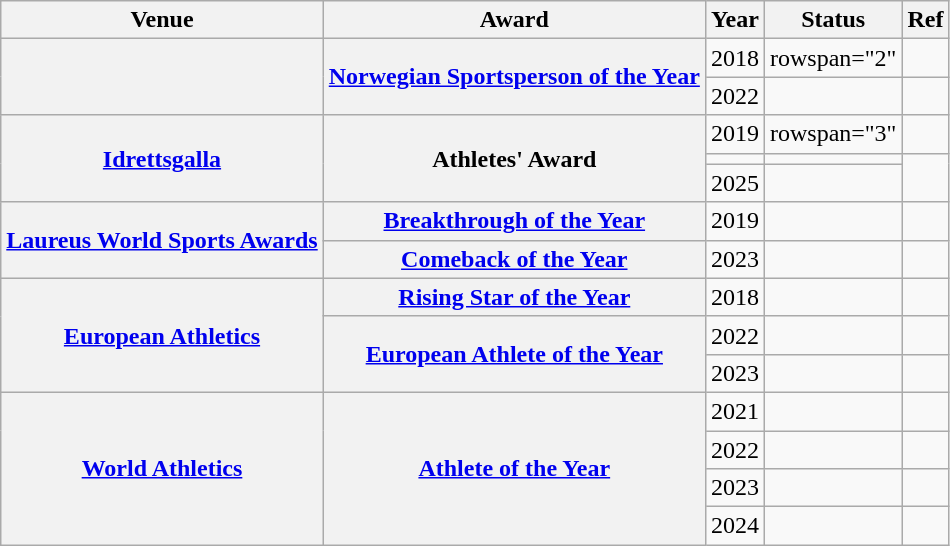<table class="wikitable sortable">
<tr>
<th scope="col">Venue</th>
<th scope="col">Award</th>
<th scope="col">Year</th>
<th scope="col">Status</th>
<th>Ref</th>
</tr>
<tr>
<th rowspan="2"></th>
<th rowspan="2"><a href='#'>Norwegian Sportsperson of the Year</a></th>
<td>2018</td>
<td>rowspan="2" </td>
<td></td>
</tr>
<tr>
<td>2022</td>
<td></td>
</tr>
<tr>
<th rowspan="3"><a href='#'>Idrettsgalla</a></th>
<th rowspan="3">Athletes' Award</th>
<td>2019</td>
<td>rowspan="3" </td>
<td></td>
</tr>
<tr>
<td></td>
<td></td>
</tr>
<tr>
<td>2025</td>
<td></td>
</tr>
<tr>
<th rowspan="2"><a href='#'>Laureus World Sports Awards</a></th>
<th><a href='#'>Breakthrough of the Year</a></th>
<td>2019</td>
<td></td>
<td></td>
</tr>
<tr>
<th><a href='#'>Comeback of the Year</a></th>
<td>2023</td>
<td></td>
<td></td>
</tr>
<tr>
<th rowspan="3"><a href='#'>European Athletics</a></th>
<th><a href='#'>Rising Star of the Year</a></th>
<td>2018</td>
<td></td>
<td></td>
</tr>
<tr>
<th rowspan="2"><a href='#'>European Athlete of the Year</a></th>
<td>2022</td>
<td></td>
<td></td>
</tr>
<tr>
<td>2023</td>
<td></td>
<td></td>
</tr>
<tr>
<th rowspan="4"><a href='#'>World Athletics</a></th>
<th rowspan="4"><a href='#'>Athlete of the Year</a></th>
<td>2021</td>
<td></td>
<td></td>
</tr>
<tr>
<td>2022</td>
<td></td>
<td></td>
</tr>
<tr>
<td>2023</td>
<td></td>
<td></td>
</tr>
<tr>
<td>2024</td>
<td></td>
<td></td>
</tr>
</table>
